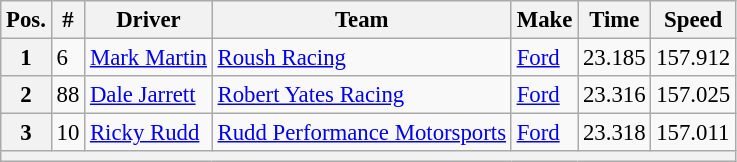<table class="wikitable" style="font-size:95%">
<tr>
<th>Pos.</th>
<th>#</th>
<th>Driver</th>
<th>Team</th>
<th>Make</th>
<th>Time</th>
<th>Speed</th>
</tr>
<tr>
<th>1</th>
<td>6</td>
<td><a href='#'>Mark Martin</a></td>
<td><a href='#'>Roush Racing</a></td>
<td><a href='#'>Ford</a></td>
<td>23.185</td>
<td>157.912</td>
</tr>
<tr>
<th>2</th>
<td>88</td>
<td><a href='#'>Dale Jarrett</a></td>
<td><a href='#'>Robert Yates Racing</a></td>
<td><a href='#'>Ford</a></td>
<td>23.316</td>
<td>157.025</td>
</tr>
<tr>
<th>3</th>
<td>10</td>
<td><a href='#'>Ricky Rudd</a></td>
<td><a href='#'>Rudd Performance Motorsports</a></td>
<td><a href='#'>Ford</a></td>
<td>23.318</td>
<td>157.011</td>
</tr>
<tr>
<th colspan="7"></th>
</tr>
</table>
